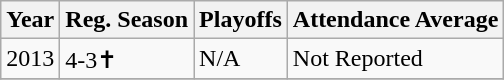<table class="wikitable">
<tr>
<th>Year</th>
<th>Reg. Season</th>
<th>Playoffs</th>
<th>Attendance Average</th>
</tr>
<tr>
<td>2013</td>
<td>4-3✝</td>
<td>N/A</td>
<td>Not Reported</td>
</tr>
<tr>
</tr>
</table>
